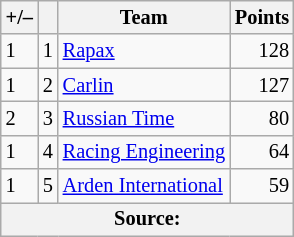<table class="wikitable" style="font-size: 85%;">
<tr>
<th scope="col">+/–</th>
<th scope="col"></th>
<th scope="col">Team</th>
<th scope="col">Points</th>
</tr>
<tr>
<td align="left"> 1</td>
<td align="center">1</td>
<td> <a href='#'>Rapax</a></td>
<td align="right">128</td>
</tr>
<tr>
<td align="left"> 1</td>
<td align="center">2</td>
<td> <a href='#'>Carlin</a></td>
<td align="right">127</td>
</tr>
<tr>
<td align="left"> 2</td>
<td align="center">3</td>
<td> <a href='#'>Russian Time</a></td>
<td align="right">80</td>
</tr>
<tr>
<td align="left"> 1</td>
<td align="center">4</td>
<td> <a href='#'>Racing Engineering</a></td>
<td align="right">64</td>
</tr>
<tr>
<td align="left"> 1</td>
<td align="center">5</td>
<td> <a href='#'>Arden International</a></td>
<td align="right">59</td>
</tr>
<tr>
<th colspan="4">Source:</th>
</tr>
</table>
